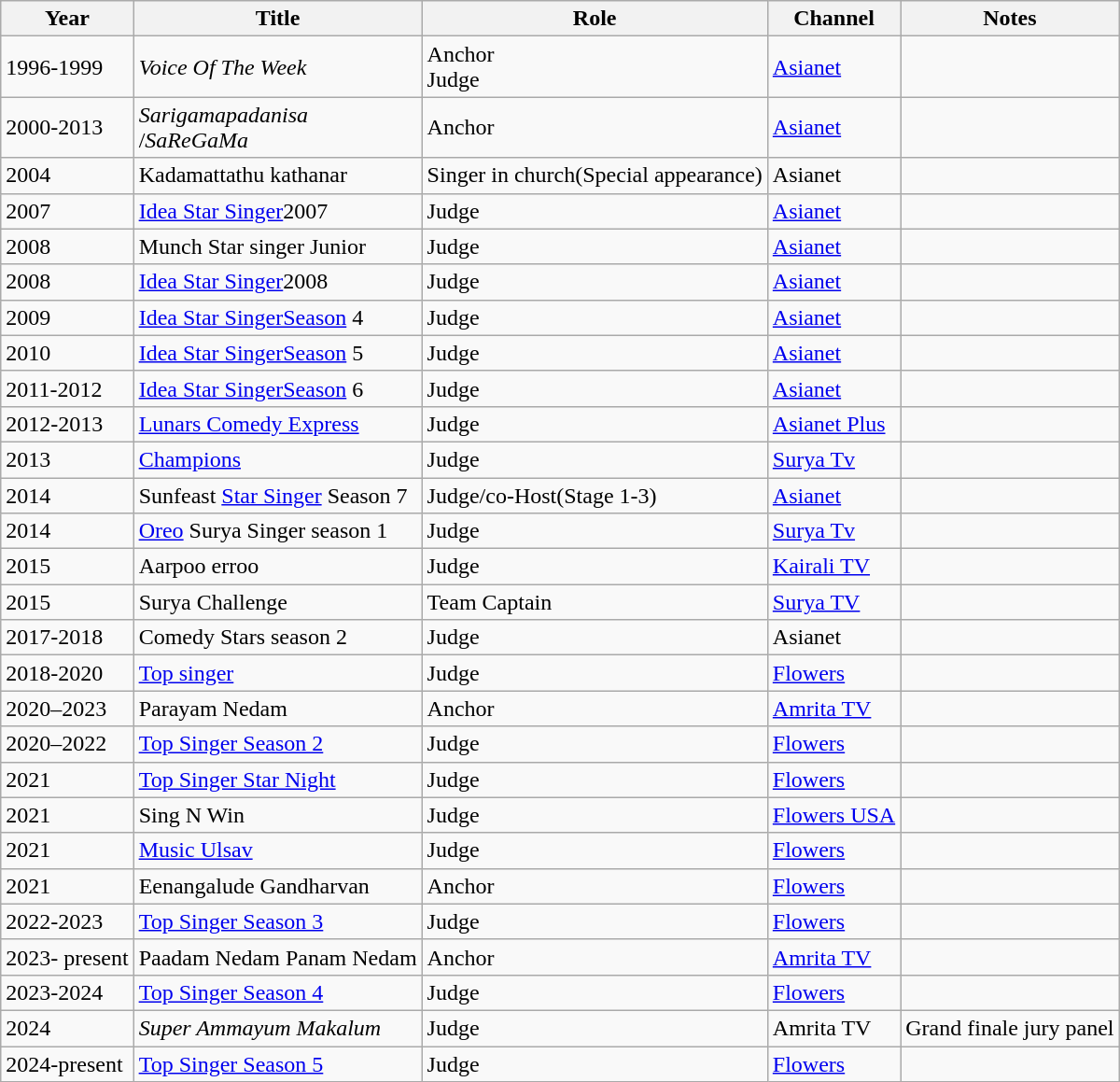<table class="wikitable sortable">
<tr>
<th>Year</th>
<th>Title</th>
<th>Role</th>
<th>Channel</th>
<th class=unsortable>Notes</th>
</tr>
<tr>
<td>1996-1999</td>
<td><em>Voice Of The Week</em></td>
<td>Anchor<br>Judge</td>
<td><a href='#'>Asianet</a></td>
<td></td>
</tr>
<tr>
<td>2000-2013</td>
<td><em>Sarigamapadanisa</em><br>/<em>SaReGaMa</em></td>
<td>Anchor</td>
<td><a href='#'>Asianet</a></td>
<td></td>
</tr>
<tr>
<td>2004</td>
<td>Kadamattathu kathanar</td>
<td>Singer in church(Special appearance)</td>
<td>Asianet</td>
<td></td>
</tr>
<tr>
<td>2007</td>
<td><a href='#'>Idea Star Singer</a>2007</td>
<td>Judge</td>
<td><a href='#'>Asianet</a></td>
<td></td>
</tr>
<tr>
<td>2008</td>
<td>Munch Star singer Junior</td>
<td>Judge</td>
<td><a href='#'>Asianet</a></td>
<td></td>
</tr>
<tr>
<td>2008</td>
<td><a href='#'>Idea Star Singer</a>2008</td>
<td>Judge</td>
<td><a href='#'>Asianet</a></td>
<td></td>
</tr>
<tr>
<td>2009</td>
<td><a href='#'>Idea Star SingerSeason</a> 4</td>
<td>Judge</td>
<td><a href='#'>Asianet</a></td>
<td></td>
</tr>
<tr>
<td>2010</td>
<td><a href='#'>Idea Star SingerSeason</a> 5</td>
<td>Judge</td>
<td><a href='#'>Asianet</a></td>
<td></td>
</tr>
<tr>
<td>2011-2012</td>
<td><a href='#'>Idea Star SingerSeason</a> 6</td>
<td>Judge</td>
<td><a href='#'>Asianet</a></td>
<td></td>
</tr>
<tr>
<td>2012-2013</td>
<td><a href='#'>Lunars Comedy Express</a></td>
<td>Judge</td>
<td><a href='#'>Asianet Plus</a></td>
<td></td>
</tr>
<tr>
<td>2013</td>
<td><a href='#'>Champions</a></td>
<td>Judge</td>
<td><a href='#'>Surya Tv</a></td>
<td></td>
</tr>
<tr>
<td>2014</td>
<td>Sunfeast <a href='#'>Star Singer</a> Season 7</td>
<td>Judge/co-Host(Stage 1-3)</td>
<td><a href='#'>Asianet</a></td>
<td></td>
</tr>
<tr>
<td>2014</td>
<td><a href='#'>Oreo</a> Surya Singer season 1</td>
<td>Judge</td>
<td><a href='#'>Surya Tv</a></td>
<td></td>
</tr>
<tr>
<td>2015</td>
<td>Aarpoo erroo</td>
<td>Judge</td>
<td><a href='#'>Kairali TV</a></td>
<td></td>
</tr>
<tr>
<td>2015</td>
<td>Surya Challenge</td>
<td>Team Captain</td>
<td><a href='#'>Surya TV</a></td>
<td></td>
</tr>
<tr>
<td>2017-2018</td>
<td>Comedy Stars season 2</td>
<td>Judge</td>
<td>Asianet</td>
<td></td>
</tr>
<tr>
<td>2018-2020</td>
<td><a href='#'>Top singer</a></td>
<td>Judge</td>
<td><a href='#'>Flowers</a></td>
<td></td>
</tr>
<tr>
<td>2020–2023</td>
<td>Parayam Nedam</td>
<td>Anchor</td>
<td><a href='#'>Amrita TV</a></td>
<td></td>
</tr>
<tr>
<td>2020–2022</td>
<td><a href='#'>Top Singer Season 2</a></td>
<td>Judge</td>
<td><a href='#'>Flowers</a></td>
<td></td>
</tr>
<tr>
<td>2021</td>
<td><a href='#'>Top Singer Star Night</a></td>
<td>Judge</td>
<td><a href='#'>Flowers</a></td>
<td></td>
</tr>
<tr>
<td>2021</td>
<td>Sing N Win</td>
<td>Judge</td>
<td><a href='#'>Flowers USA</a></td>
<td></td>
</tr>
<tr>
<td>2021</td>
<td><a href='#'>Music Ulsav</a></td>
<td>Judge</td>
<td><a href='#'>Flowers</a></td>
<td></td>
</tr>
<tr>
<td>2021</td>
<td>Eenangalude Gandharvan</td>
<td>Anchor</td>
<td><a href='#'>Flowers</a></td>
<td></td>
</tr>
<tr>
<td>2022-2023</td>
<td><a href='#'>Top Singer Season 3</a></td>
<td>Judge</td>
<td><a href='#'>Flowers</a></td>
<td></td>
</tr>
<tr>
<td>2023- present</td>
<td>Paadam Nedam Panam Nedam</td>
<td>Anchor</td>
<td><a href='#'>Amrita TV</a></td>
<td></td>
</tr>
<tr>
<td>2023-2024</td>
<td><a href='#'>Top Singer Season 4</a></td>
<td>Judge</td>
<td><a href='#'>Flowers</a></td>
<td></td>
</tr>
<tr>
<td>2024</td>
<td><em>Super Ammayum Makalum</em></td>
<td>Judge</td>
<td>Amrita TV</td>
<td>Grand finale jury panel</td>
</tr>
<tr>
<td>2024-present</td>
<td><a href='#'>Top Singer Season 5</a></td>
<td>Judge</td>
<td><a href='#'>Flowers</a></td>
<td></td>
</tr>
</table>
